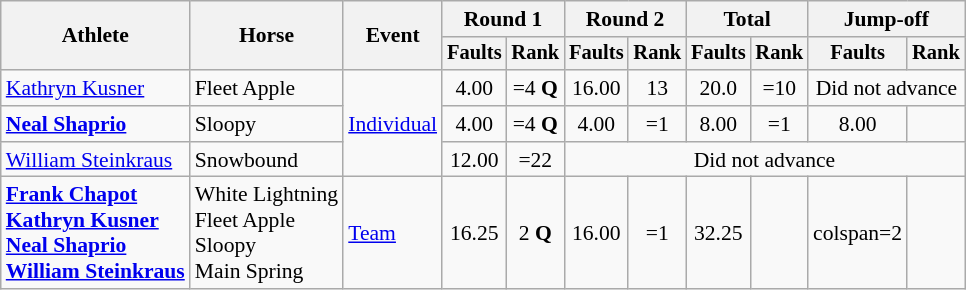<table class=wikitable style=font-size:90%;text-align:center>
<tr>
<th rowspan=2>Athlete</th>
<th rowspan=2>Horse</th>
<th rowspan=2>Event</th>
<th colspan=2>Round 1</th>
<th colspan=2>Round 2</th>
<th colspan=2>Total</th>
<th colspan=2>Jump-off</th>
</tr>
<tr style=font-size:95%>
<th>Faults</th>
<th>Rank</th>
<th>Faults</th>
<th>Rank</th>
<th>Faults</th>
<th>Rank</th>
<th>Faults</th>
<th>Rank</th>
</tr>
<tr>
<td align=left><a href='#'>Kathryn Kusner</a></td>
<td align=left>Fleet Apple</td>
<td align=left rowspan=3><a href='#'>Individual</a></td>
<td>4.00</td>
<td>=4 <strong>Q</strong></td>
<td>16.00</td>
<td>13</td>
<td>20.0</td>
<td>=10</td>
<td colspan=2>Did not advance</td>
</tr>
<tr>
<td align=left><strong><a href='#'>Neal Shaprio</a></strong></td>
<td align=left>Sloopy</td>
<td>4.00</td>
<td>=4 <strong>Q</strong></td>
<td>4.00</td>
<td>=1</td>
<td>8.00</td>
<td>=1</td>
<td>8.00</td>
<td></td>
</tr>
<tr>
<td align=left><a href='#'>William Steinkraus</a></td>
<td align=left>Snowbound</td>
<td>12.00</td>
<td>=22</td>
<td colspan=6>Did not advance</td>
</tr>
<tr>
<td align=left><strong><a href='#'>Frank Chapot</a><br><a href='#'>Kathryn Kusner</a><br><a href='#'>Neal Shaprio</a><br><a href='#'>William Steinkraus</a></strong></td>
<td align=left>White Lightning<br>Fleet Apple<br>Sloopy<br>Main Spring</td>
<td align=left><a href='#'>Team</a></td>
<td>16.25</td>
<td>2 <strong>Q</strong></td>
<td>16.00</td>
<td>=1</td>
<td>32.25</td>
<td></td>
<td>colspan=2 </td>
</tr>
</table>
